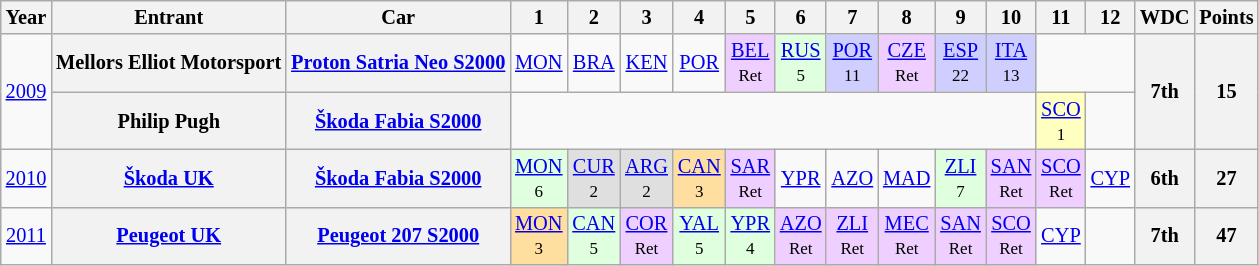<table class="wikitable" border="1" style="text-align:center; font-size:85%;">
<tr>
<th>Year</th>
<th>Entrant</th>
<th>Car</th>
<th>1</th>
<th>2</th>
<th>3</th>
<th>4</th>
<th>5</th>
<th>6</th>
<th>7</th>
<th>8</th>
<th>9</th>
<th>10</th>
<th>11</th>
<th>12</th>
<th>WDC</th>
<th>Points</th>
</tr>
<tr>
<td rowspan=2><a href='#'>2009</a></td>
<th nowrap>Mellors Elliot Motorsport</th>
<th nowrap><a href='#'>Proton Satria Neo S2000</a></th>
<td><a href='#'>MON</a></td>
<td><a href='#'>BRA</a></td>
<td><a href='#'>KEN</a></td>
<td><a href='#'>POR</a></td>
<td style="background:#efcfff;"><a href='#'>BEL</a><br><small>Ret</small></td>
<td style="background:#dfffdf;"><a href='#'>RUS</a><br><small>5</small></td>
<td style="background:#cfcfff;"><a href='#'>POR</a><br><small>11</small></td>
<td style="background:#efcfff;"><a href='#'>CZE</a><br><small>Ret</small></td>
<td style="background:#cfcfff;"><a href='#'>ESP</a><br><small>22</small></td>
<td style="background:#cfcfff;"><a href='#'>ITA</a><br><small>13</small></td>
<td colspan=2></td>
<th rowspan="2">7th</th>
<th rowspan="2">15</th>
</tr>
<tr>
<th nowrap>Philip Pugh</th>
<th nowrap><a href='#'>Škoda Fabia S2000</a></th>
<td colspan=10></td>
<td style="background:#FFFFBF;"><a href='#'>SCO</a><br><small>1</small></td>
<td></td>
</tr>
<tr>
<td><a href='#'>2010</a></td>
<th nowrap><a href='#'>Škoda UK</a></th>
<th nowrap><a href='#'>Škoda Fabia S2000</a></th>
<td style="background:#dfffdf;"><a href='#'>MON</a><br><small>6</small></td>
<td style="background:#dfdfdf;"><a href='#'>CUR</a><br><small>2</small></td>
<td style="background:#dfdfdf;"><a href='#'>ARG</a><br><small>2</small></td>
<td style="background:#ffdf9f;"><a href='#'>CAN</a><br><small>3</small></td>
<td style="background:#efcfff;"><a href='#'>SAR</a><br><small>Ret</small></td>
<td><a href='#'>YPR</a><br><small></small></td>
<td><a href='#'>AZO</a><br><small></small></td>
<td><a href='#'>MAD</a><br><small></small></td>
<td style="background:#dfffdf;"><a href='#'>ZLI</a><br><small>7</small></td>
<td style="background:#efcfff;"><a href='#'>SAN</a><br><small>Ret</small></td>
<td style="background:#efcfff;"><a href='#'>SCO</a><br><small>Ret</small></td>
<td><a href='#'>CYP</a><br><small></small></td>
<th>6th</th>
<th>27</th>
</tr>
<tr>
<td><a href='#'>2011</a></td>
<th nowrap><a href='#'>Peugeot UK</a></th>
<th nowrap><a href='#'>Peugeot 207 S2000</a></th>
<td style="background:#ffdf9f;"><a href='#'>MON</a><br><small>3</small></td>
<td style="background:#dfffdf;"><a href='#'>CAN</a><br><small>5</small></td>
<td style="background:#efcfff;"><a href='#'>COR</a><br><small>Ret</small></td>
<td style="background:#dfffdf;"><a href='#'>YAL</a><br><small>5</small></td>
<td style="background:#dfffdf;"><a href='#'>YPR</a><br><small>4</small></td>
<td style="background:#efcfff;"><a href='#'>AZO</a><br><small>Ret</small></td>
<td style="background:#efcfff;"><a href='#'>ZLI</a><br><small>Ret</small></td>
<td style="background:#efcfff;"><a href='#'>MEC</a><br><small>Ret</small></td>
<td style="background:#efcfff;"><a href='#'>SAN</a><br><small>Ret</small></td>
<td style="background:#efcfff;"><a href='#'>SCO</a><br><small>Ret</small></td>
<td><a href='#'>CYP</a></td>
<td></td>
<th>7th</th>
<th>47</th>
</tr>
</table>
